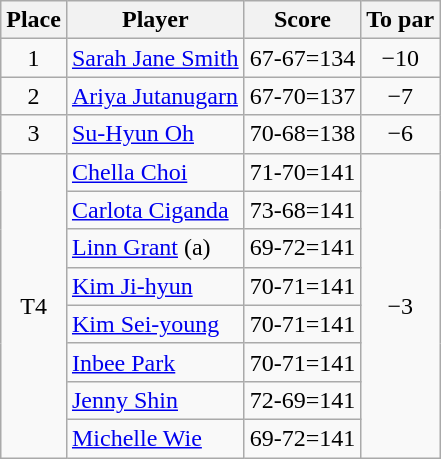<table class="wikitable">
<tr>
<th>Place</th>
<th>Player</th>
<th>Score</th>
<th>To par</th>
</tr>
<tr>
<td align=center>1</td>
<td> <a href='#'>Sarah Jane Smith</a></td>
<td>67-67=134</td>
<td align=center>−10</td>
</tr>
<tr>
<td align=center>2</td>
<td> <a href='#'>Ariya Jutanugarn</a></td>
<td>67-70=137</td>
<td align=center>−7</td>
</tr>
<tr>
<td align=center>3</td>
<td> <a href='#'>Su-Hyun Oh</a></td>
<td>70-68=138</td>
<td align=center>−6</td>
</tr>
<tr>
<td rowspan=8 align=center>T4</td>
<td> <a href='#'>Chella Choi</a></td>
<td>71-70=141</td>
<td rowspan=8 align=center>−3</td>
</tr>
<tr>
<td> <a href='#'>Carlota Ciganda</a></td>
<td>73-68=141</td>
</tr>
<tr>
<td> <a href='#'>Linn Grant</a> (a)</td>
<td>69-72=141</td>
</tr>
<tr>
<td> <a href='#'>Kim Ji-hyun</a></td>
<td>70-71=141</td>
</tr>
<tr>
<td> <a href='#'>Kim Sei-young</a></td>
<td>70-71=141</td>
</tr>
<tr>
<td> <a href='#'>Inbee Park</a></td>
<td>70-71=141</td>
</tr>
<tr>
<td> <a href='#'>Jenny Shin</a></td>
<td>72-69=141</td>
</tr>
<tr>
<td> <a href='#'>Michelle Wie</a></td>
<td>69-72=141</td>
</tr>
</table>
